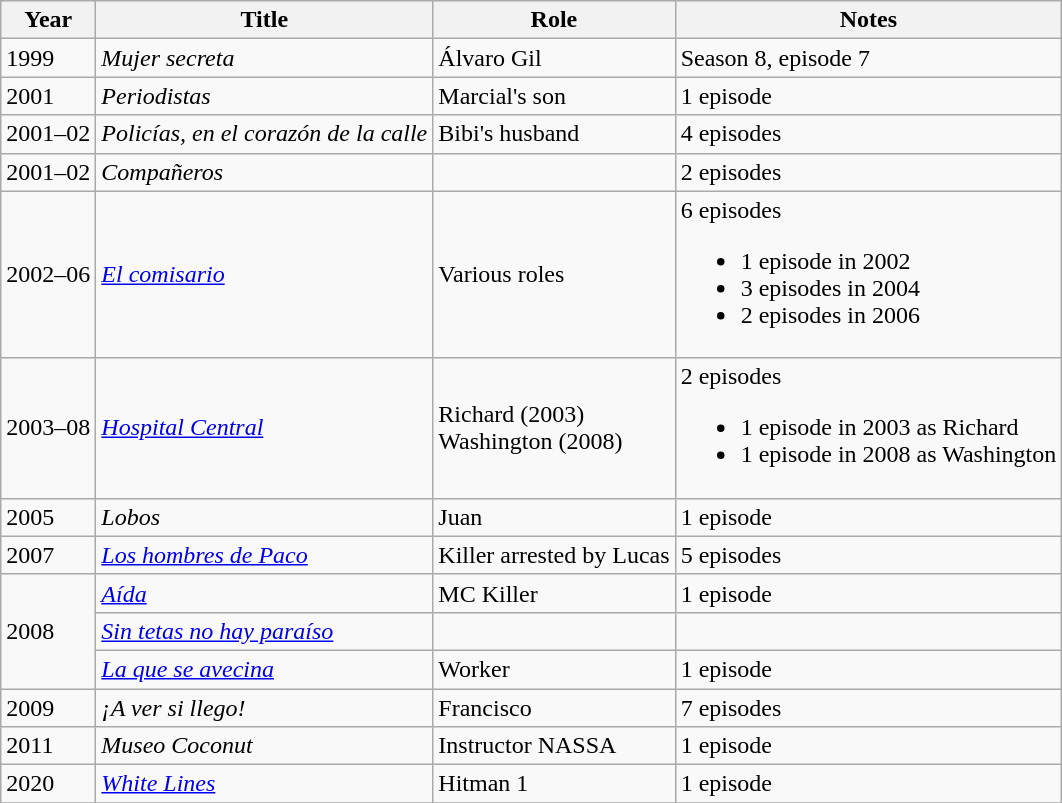<table class="wikitable sortable plainrowheaders">
<tr>
<th>Year</th>
<th>Title</th>
<th>Role</th>
<th>Notes</th>
</tr>
<tr>
<td>1999</td>
<td><em>Mujer secreta</em></td>
<td>Álvaro Gil</td>
<td>Season 8, episode 7</td>
</tr>
<tr>
<td>2001</td>
<td><em>Periodistas</em></td>
<td>Marcial's son</td>
<td>1 episode</td>
</tr>
<tr>
<td>2001–02</td>
<td><em>Policías, en el corazón de la calle</em></td>
<td>Bibi's husband</td>
<td>4 episodes</td>
</tr>
<tr>
<td>2001–02</td>
<td><em>Compañeros</em></td>
<td></td>
<td>2 episodes</td>
</tr>
<tr>
<td>2002–06</td>
<td><em><a href='#'>El comisario</a></em></td>
<td>Various roles</td>
<td>6 episodes<br><ul><li>1 episode in 2002</li><li>3 episodes in 2004</li><li>2 episodes in 2006</li></ul></td>
</tr>
<tr>
<td>2003–08</td>
<td><em><a href='#'>Hospital Central</a></em></td>
<td>Richard (2003)<br>Washington (2008)</td>
<td>2 episodes<br><ul><li>1 episode in 2003 as Richard</li><li>1 episode in 2008 as Washington</li></ul></td>
</tr>
<tr>
<td>2005</td>
<td><em>Lobos</em></td>
<td>Juan</td>
<td>1 episode</td>
</tr>
<tr>
<td>2007</td>
<td><em><a href='#'>Los hombres de Paco</a></em></td>
<td>Killer arrested by Lucas</td>
<td>5 episodes</td>
</tr>
<tr>
<td rowspan=3>2008</td>
<td><em><a href='#'>Aída</a></em></td>
<td>MC Killer</td>
<td>1 episode</td>
</tr>
<tr>
<td><em><a href='#'>Sin tetas no hay paraíso</a></em></td>
<td></td>
</tr>
<tr>
<td><em><a href='#'>La que se avecina</a></em></td>
<td>Worker</td>
<td>1 episode</td>
</tr>
<tr>
<td>2009</td>
<td><em>¡A ver si llego!</em></td>
<td>Francisco</td>
<td>7 episodes</td>
</tr>
<tr>
<td>2011</td>
<td><em>Museo Coconut</em></td>
<td>Instructor NASSA</td>
<td>1 episode</td>
</tr>
<tr>
<td>2020</td>
<td><em><a href='#'>White Lines</a></em></td>
<td>Hitman 1</td>
<td>1 episode</td>
</tr>
<tr>
</tr>
</table>
